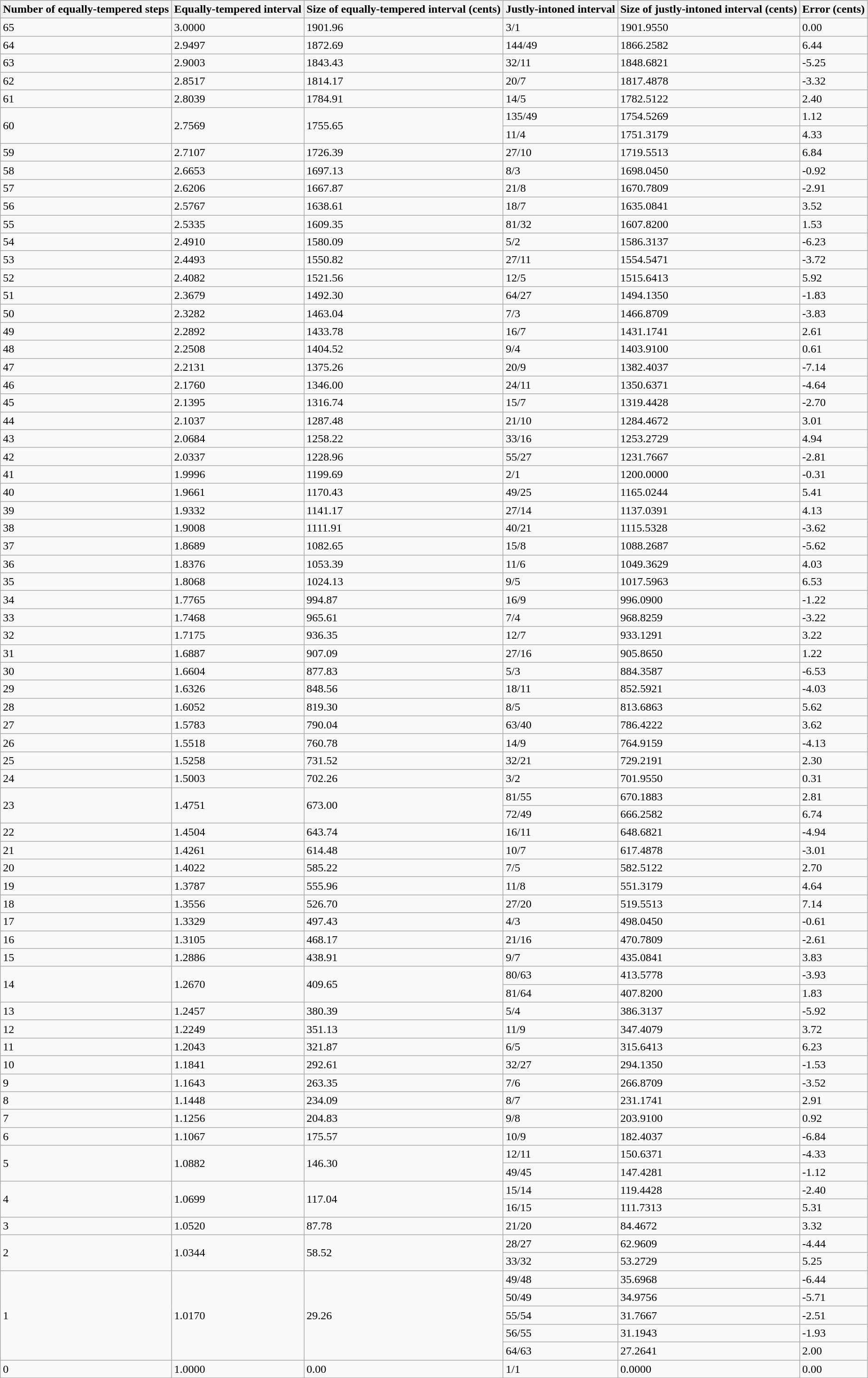<table class="wikitable sortable mw-collapsible mw-collapsed">
<tr>
<th>Number of equally-tempered steps</th>
<th>Equally-tempered interval</th>
<th>Size of equally-tempered interval (cents)</th>
<th>Justly-intoned interval</th>
<th>Size of justly-intoned interval (cents)</th>
<th>Error (cents)</th>
</tr>
<tr>
<td>65</td>
<td>3.0000</td>
<td>1901.96</td>
<td>3/1</td>
<td>1901.9550</td>
<td>0.00</td>
</tr>
<tr>
<td>64</td>
<td>2.9497</td>
<td>1872.69</td>
<td>144/49</td>
<td>1866.2582</td>
<td>6.44</td>
</tr>
<tr>
<td>63</td>
<td>2.9003</td>
<td>1843.43</td>
<td>32/11</td>
<td>1848.6821</td>
<td>-5.25</td>
</tr>
<tr>
<td>62</td>
<td>2.8517</td>
<td>1814.17</td>
<td>20/7</td>
<td>1817.4878</td>
<td>-3.32</td>
</tr>
<tr>
<td>61</td>
<td>2.8039</td>
<td>1784.91</td>
<td>14/5</td>
<td>1782.5122</td>
<td>2.40</td>
</tr>
<tr>
<td rowspan="2">60</td>
<td rowspan="2">2.7569</td>
<td rowspan="2">1755.65</td>
<td>135/49</td>
<td>1754.5269</td>
<td>1.12</td>
</tr>
<tr>
<td>11/4</td>
<td>1751.3179</td>
<td>4.33</td>
</tr>
<tr>
<td>59</td>
<td>2.7107</td>
<td>1726.39</td>
<td>27/10</td>
<td>1719.5513</td>
<td>6.84</td>
</tr>
<tr>
<td>58</td>
<td>2.6653</td>
<td>1697.13</td>
<td>8/3</td>
<td>1698.0450</td>
<td>-0.92</td>
</tr>
<tr>
<td>57</td>
<td>2.6206</td>
<td>1667.87</td>
<td>21/8</td>
<td>1670.7809</td>
<td>-2.91</td>
</tr>
<tr>
<td>56</td>
<td>2.5767</td>
<td>1638.61</td>
<td>18/7</td>
<td>1635.0841</td>
<td>3.52</td>
</tr>
<tr>
<td>55</td>
<td>2.5335</td>
<td>1609.35</td>
<td>81/32</td>
<td>1607.8200</td>
<td>1.53</td>
</tr>
<tr>
<td>54</td>
<td>2.4910</td>
<td>1580.09</td>
<td>5/2</td>
<td>1586.3137</td>
<td>-6.23</td>
</tr>
<tr>
<td>53</td>
<td>2.4493</td>
<td>1550.82</td>
<td>27/11</td>
<td>1554.5471</td>
<td>-3.72</td>
</tr>
<tr>
<td>52</td>
<td>2.4082</td>
<td>1521.56</td>
<td>12/5</td>
<td>1515.6413</td>
<td>5.92</td>
</tr>
<tr>
<td>51</td>
<td>2.3679</td>
<td>1492.30</td>
<td>64/27</td>
<td>1494.1350</td>
<td>-1.83</td>
</tr>
<tr>
<td>50</td>
<td>2.3282</td>
<td>1463.04</td>
<td>7/3</td>
<td>1466.8709</td>
<td>-3.83</td>
</tr>
<tr>
<td>49</td>
<td>2.2892</td>
<td>1433.78</td>
<td>16/7</td>
<td>1431.1741</td>
<td>2.61</td>
</tr>
<tr>
<td>48</td>
<td>2.2508</td>
<td>1404.52</td>
<td>9/4</td>
<td>1403.9100</td>
<td>0.61</td>
</tr>
<tr>
<td>47</td>
<td>2.2131</td>
<td>1375.26</td>
<td>20/9</td>
<td>1382.4037</td>
<td>-7.14</td>
</tr>
<tr>
<td>46</td>
<td>2.1760</td>
<td>1346.00</td>
<td>24/11</td>
<td>1350.6371</td>
<td>-4.64</td>
</tr>
<tr>
<td>45</td>
<td>2.1395</td>
<td>1316.74</td>
<td>15/7</td>
<td>1319.4428</td>
<td>-2.70</td>
</tr>
<tr>
<td>44</td>
<td>2.1037</td>
<td>1287.48</td>
<td>21/10</td>
<td>1284.4672</td>
<td>3.01</td>
</tr>
<tr>
<td>43</td>
<td>2.0684</td>
<td>1258.22</td>
<td>33/16</td>
<td>1253.2729</td>
<td>4.94</td>
</tr>
<tr>
<td>42</td>
<td>2.0337</td>
<td>1228.96</td>
<td>55/27</td>
<td>1231.7667</td>
<td>-2.81</td>
</tr>
<tr>
<td>41</td>
<td>1.9996</td>
<td>1199.69</td>
<td>2/1</td>
<td>1200.0000</td>
<td>-0.31</td>
</tr>
<tr>
<td>40</td>
<td>1.9661</td>
<td>1170.43</td>
<td>49/25</td>
<td>1165.0244</td>
<td>5.41</td>
</tr>
<tr>
<td>39</td>
<td>1.9332</td>
<td>1141.17</td>
<td>27/14</td>
<td>1137.0391</td>
<td>4.13</td>
</tr>
<tr>
<td>38</td>
<td>1.9008</td>
<td>1111.91</td>
<td>40/21</td>
<td>1115.5328</td>
<td>-3.62</td>
</tr>
<tr>
<td>37</td>
<td>1.8689</td>
<td>1082.65</td>
<td>15/8</td>
<td>1088.2687</td>
<td>-5.62</td>
</tr>
<tr>
<td>36</td>
<td>1.8376</td>
<td>1053.39</td>
<td>11/6</td>
<td>1049.3629</td>
<td>4.03</td>
</tr>
<tr>
<td>35</td>
<td>1.8068</td>
<td>1024.13</td>
<td>9/5</td>
<td>1017.5963</td>
<td>6.53</td>
</tr>
<tr>
<td>34</td>
<td>1.7765</td>
<td>994.87</td>
<td>16/9</td>
<td>996.0900</td>
<td>-1.22</td>
</tr>
<tr>
<td>33</td>
<td>1.7468</td>
<td>965.61</td>
<td>7/4</td>
<td>968.8259</td>
<td>-3.22</td>
</tr>
<tr>
<td>32</td>
<td>1.7175</td>
<td>936.35</td>
<td>12/7</td>
<td>933.1291</td>
<td>3.22</td>
</tr>
<tr>
<td>31</td>
<td>1.6887</td>
<td>907.09</td>
<td>27/16</td>
<td>905.8650</td>
<td>1.22</td>
</tr>
<tr>
<td>30</td>
<td>1.6604</td>
<td>877.83</td>
<td>5/3</td>
<td>884.3587</td>
<td>-6.53</td>
</tr>
<tr>
<td>29</td>
<td>1.6326</td>
<td>848.56</td>
<td>18/11</td>
<td>852.5921</td>
<td>-4.03</td>
</tr>
<tr>
<td>28</td>
<td>1.6052</td>
<td>819.30</td>
<td>8/5</td>
<td>813.6863</td>
<td>5.62</td>
</tr>
<tr>
<td>27</td>
<td>1.5783</td>
<td>790.04</td>
<td>63/40</td>
<td>786.4222</td>
<td>3.62</td>
</tr>
<tr>
<td>26</td>
<td>1.5518</td>
<td>760.78</td>
<td>14/9</td>
<td>764.9159</td>
<td>-4.13</td>
</tr>
<tr>
<td>25</td>
<td>1.5258</td>
<td>731.52</td>
<td>32/21</td>
<td>729.2191</td>
<td>2.30</td>
</tr>
<tr>
<td>24</td>
<td>1.5003</td>
<td>702.26</td>
<td>3/2</td>
<td>701.9550</td>
<td>0.31</td>
</tr>
<tr>
<td rowspan="2">23</td>
<td rowspan="2">1.4751</td>
<td rowspan="2">673.00</td>
<td>81/55</td>
<td>670.1883</td>
<td>2.81</td>
</tr>
<tr>
<td>72/49</td>
<td>666.2582</td>
<td>6.74</td>
</tr>
<tr>
<td>22</td>
<td>1.4504</td>
<td>643.74</td>
<td>16/11</td>
<td>648.6821</td>
<td>-4.94</td>
</tr>
<tr>
<td>21</td>
<td>1.4261</td>
<td>614.48</td>
<td>10/7</td>
<td>617.4878</td>
<td>-3.01</td>
</tr>
<tr>
<td>20</td>
<td>1.4022</td>
<td>585.22</td>
<td>7/5</td>
<td>582.5122</td>
<td>2.70</td>
</tr>
<tr>
<td>19</td>
<td>1.3787</td>
<td>555.96</td>
<td>11/8</td>
<td>551.3179</td>
<td>4.64</td>
</tr>
<tr>
<td>18</td>
<td>1.3556</td>
<td>526.70</td>
<td>27/20</td>
<td>519.5513</td>
<td>7.14</td>
</tr>
<tr>
<td>17</td>
<td>1.3329</td>
<td>497.43</td>
<td>4/3</td>
<td>498.0450</td>
<td>-0.61</td>
</tr>
<tr>
<td>16</td>
<td>1.3105</td>
<td>468.17</td>
<td>21/16</td>
<td>470.7809</td>
<td>-2.61</td>
</tr>
<tr>
<td>15</td>
<td>1.2886</td>
<td>438.91</td>
<td>9/7</td>
<td>435.0841</td>
<td>3.83</td>
</tr>
<tr>
<td rowspan="2">14</td>
<td rowspan="2">1.2670</td>
<td rowspan="2">409.65</td>
<td>80/63</td>
<td>413.5778</td>
<td>-3.93</td>
</tr>
<tr>
<td>81/64</td>
<td>407.8200</td>
<td>1.83</td>
</tr>
<tr>
<td>13</td>
<td>1.2457</td>
<td>380.39</td>
<td>5/4</td>
<td>386.3137</td>
<td>-5.92</td>
</tr>
<tr>
<td>12</td>
<td>1.2249</td>
<td>351.13</td>
<td>11/9</td>
<td>347.4079</td>
<td>3.72</td>
</tr>
<tr>
<td>11</td>
<td>1.2043</td>
<td>321.87</td>
<td>6/5</td>
<td>315.6413</td>
<td>6.23</td>
</tr>
<tr>
<td>10</td>
<td>1.1841</td>
<td>292.61</td>
<td>32/27</td>
<td>294.1350</td>
<td>-1.53</td>
</tr>
<tr>
<td>9</td>
<td>1.1643</td>
<td>263.35</td>
<td>7/6</td>
<td>266.8709</td>
<td>-3.52</td>
</tr>
<tr>
<td>8</td>
<td>1.1448</td>
<td>234.09</td>
<td>8/7</td>
<td>231.1741</td>
<td>2.91</td>
</tr>
<tr>
<td>7</td>
<td>1.1256</td>
<td>204.83</td>
<td>9/8</td>
<td>203.9100</td>
<td>0.92</td>
</tr>
<tr>
<td>6</td>
<td>1.1067</td>
<td>175.57</td>
<td>10/9</td>
<td>182.4037</td>
<td>-6.84</td>
</tr>
<tr>
<td rowspan="2">5</td>
<td rowspan="2">1.0882</td>
<td rowspan="2">146.30</td>
<td>12/11</td>
<td>150.6371</td>
<td>-4.33</td>
</tr>
<tr>
<td>49/45</td>
<td>147.4281</td>
<td>-1.12</td>
</tr>
<tr>
<td rowspan="2">4</td>
<td rowspan="2">1.0699</td>
<td rowspan="2">117.04</td>
<td>15/14</td>
<td>119.4428</td>
<td>-2.40</td>
</tr>
<tr>
<td>16/15</td>
<td>111.7313</td>
<td>5.31</td>
</tr>
<tr>
<td>3</td>
<td>1.0520</td>
<td>87.78</td>
<td>21/20</td>
<td>84.4672</td>
<td>3.32</td>
</tr>
<tr>
<td rowspan="2">2</td>
<td rowspan="2">1.0344</td>
<td rowspan="2">58.52</td>
<td>28/27</td>
<td>62.9609</td>
<td>-4.44</td>
</tr>
<tr>
<td>33/32</td>
<td>53.2729</td>
<td>5.25</td>
</tr>
<tr>
<td rowspan="5">1</td>
<td rowspan="5">1.0170</td>
<td rowspan="5">29.26</td>
<td>49/48</td>
<td>35.6968</td>
<td>-6.44</td>
</tr>
<tr>
<td>50/49</td>
<td>34.9756</td>
<td>-5.71</td>
</tr>
<tr>
<td>55/54</td>
<td>31.7667</td>
<td>-2.51</td>
</tr>
<tr>
<td>56/55</td>
<td>31.1943</td>
<td>-1.93</td>
</tr>
<tr>
<td>64/63</td>
<td>27.2641</td>
<td>2.00</td>
</tr>
<tr>
<td>0</td>
<td>1.0000</td>
<td>0.00</td>
<td>1/1</td>
<td>0.0000</td>
<td>0.00</td>
</tr>
</table>
